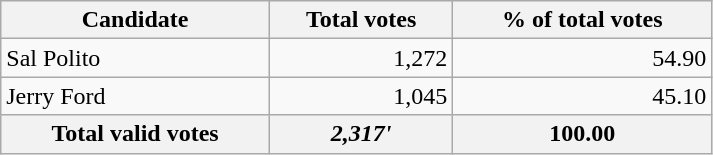<table style="width:475px;" class="wikitable">
<tr bgcolor="#EEEEEE">
<th align="left">Candidate</th>
<th align="right">Total votes</th>
<th align="right">% of total votes</th>
</tr>
<tr>
<td align="left">Sal Polito</td>
<td align="right">1,272</td>
<td align="right">54.90</td>
</tr>
<tr>
<td align="left">Jerry Ford</td>
<td align="right">1,045</td>
<td align="right">45.10</td>
</tr>
<tr bgcolor="#EEEEEE">
<th align="left">Total valid votes</th>
<th align="right"><em>2,317<strong>'</th>
<th align="right"></strong>100.00<strong></th>
</tr>
</table>
